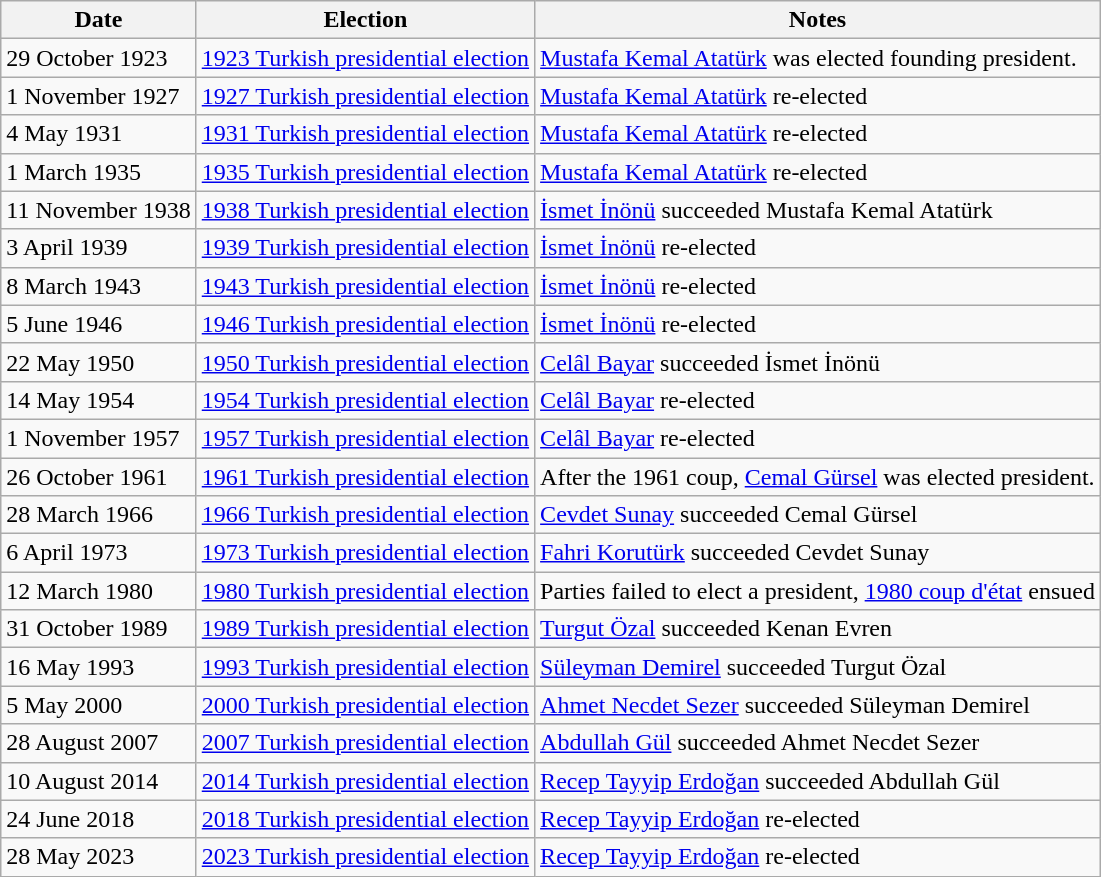<table class="wikitable">
<tr>
<th>Date</th>
<th>Election</th>
<th>Notes</th>
</tr>
<tr>
<td>29 October 1923</td>
<td><a href='#'>1923 Turkish presidential election</a></td>
<td><a href='#'>Mustafa Kemal Atatürk</a> was elected founding president.</td>
</tr>
<tr>
<td>1 November 1927</td>
<td><a href='#'>1927 Turkish presidential election</a></td>
<td><a href='#'>Mustafa Kemal Atatürk</a> re-elected</td>
</tr>
<tr>
<td>4 May 1931</td>
<td><a href='#'>1931 Turkish presidential election</a></td>
<td><a href='#'>Mustafa Kemal Atatürk</a> re-elected</td>
</tr>
<tr>
<td>1 March 1935</td>
<td><a href='#'>1935 Turkish presidential election</a></td>
<td><a href='#'>Mustafa Kemal Atatürk</a> re-elected</td>
</tr>
<tr>
<td>11 November 1938</td>
<td><a href='#'>1938 Turkish presidential election</a></td>
<td><a href='#'>İsmet İnönü</a> succeeded Mustafa Kemal Atatürk</td>
</tr>
<tr>
<td>3 April 1939</td>
<td><a href='#'>1939 Turkish presidential election</a></td>
<td><a href='#'>İsmet İnönü</a> re-elected</td>
</tr>
<tr>
<td>8 March 1943</td>
<td><a href='#'>1943 Turkish presidential election</a></td>
<td><a href='#'>İsmet İnönü</a> re-elected</td>
</tr>
<tr>
<td>5 June 1946</td>
<td><a href='#'>1946 Turkish presidential election</a></td>
<td><a href='#'>İsmet İnönü</a> re-elected</td>
</tr>
<tr>
<td>22 May 1950</td>
<td><a href='#'>1950 Turkish presidential election</a></td>
<td><a href='#'>Celâl Bayar</a> succeeded İsmet İnönü</td>
</tr>
<tr>
<td>14 May 1954</td>
<td><a href='#'>1954 Turkish presidential election</a></td>
<td><a href='#'>Celâl Bayar</a> re-elected</td>
</tr>
<tr>
<td>1 November 1957</td>
<td><a href='#'>1957 Turkish presidential election</a></td>
<td><a href='#'>Celâl Bayar</a> re-elected</td>
</tr>
<tr>
<td>26 October 1961</td>
<td><a href='#'>1961 Turkish presidential election</a></td>
<td>After the 1961 coup, <a href='#'>Cemal Gürsel</a> was elected president.</td>
</tr>
<tr>
<td>28 March 1966</td>
<td><a href='#'>1966 Turkish presidential election</a></td>
<td><a href='#'>Cevdet Sunay</a> succeeded Cemal Gürsel</td>
</tr>
<tr>
<td>6 April 1973</td>
<td><a href='#'>1973 Turkish presidential election</a></td>
<td><a href='#'>Fahri Korutürk</a> succeeded Cevdet Sunay</td>
</tr>
<tr>
<td>12 March 1980</td>
<td><a href='#'>1980 Turkish presidential election</a></td>
<td>Parties failed to elect a president, <a href='#'>1980 coup d'état</a> ensued</td>
</tr>
<tr>
<td>31 October 1989</td>
<td><a href='#'>1989 Turkish presidential election</a></td>
<td><a href='#'>Turgut Özal</a> succeeded Kenan Evren</td>
</tr>
<tr>
<td>16 May 1993</td>
<td><a href='#'>1993 Turkish presidential election</a></td>
<td><a href='#'>Süleyman Demirel</a> succeeded Turgut Özal</td>
</tr>
<tr>
<td>5 May 2000</td>
<td><a href='#'>2000 Turkish presidential election</a></td>
<td><a href='#'>Ahmet Necdet Sezer</a> succeeded Süleyman Demirel</td>
</tr>
<tr>
<td>28 August 2007</td>
<td><a href='#'>2007 Turkish presidential election</a></td>
<td><a href='#'>Abdullah Gül</a> succeeded Ahmet Necdet Sezer</td>
</tr>
<tr>
<td>10 August 2014</td>
<td><a href='#'>2014 Turkish presidential election</a></td>
<td><a href='#'>Recep Tayyip Erdoğan</a> succeeded Abdullah Gül</td>
</tr>
<tr>
<td>24 June 2018</td>
<td><a href='#'>2018 Turkish presidential election</a></td>
<td><a href='#'>Recep Tayyip Erdoğan</a> re-elected</td>
</tr>
<tr>
<td>28 May 2023</td>
<td><a href='#'>2023 Turkish presidential election</a></td>
<td><a href='#'>Recep Tayyip Erdoğan</a> re-elected</td>
</tr>
</table>
